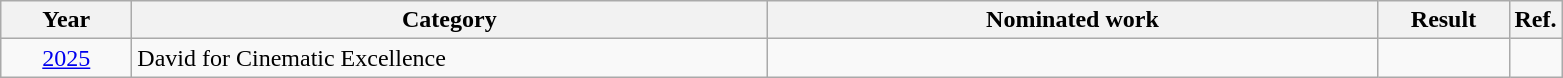<table class=wikitable>
<tr>
<th scope="col" style="width:5em;">Year</th>
<th scope="col" style="width:26em;">Category</th>
<th scope="col" style="width:25em;">Nominated work</th>
<th scope="col" style="width:5em;">Result</th>
<th>Ref.</th>
</tr>
<tr>
<td style="text-align:center;"><a href='#'>2025</a></td>
<td>David for Cinematic Excellence</td>
<td></td>
<td></td>
<td style="text-align:center;"></td>
</tr>
</table>
